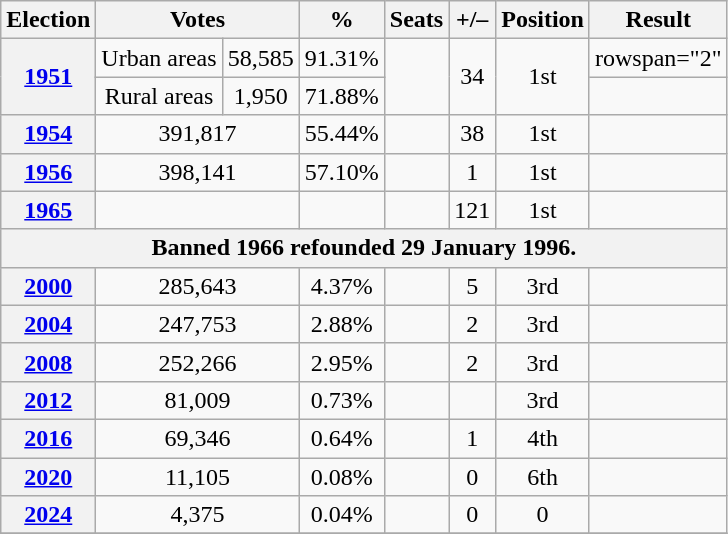<table class="wikitable" style="text-align:center">
<tr>
<th>Election</th>
<th colspan="2">Votes</th>
<th>%</th>
<th>Seats</th>
<th>+/–</th>
<th>Position</th>
<th><strong>Result</strong></th>
</tr>
<tr>
<th rowspan="2"><a href='#'>1951</a></th>
<td>Urban areas</td>
<td>58,585</td>
<td>91.31%</td>
<td rowspan="2"></td>
<td rowspan="2"> 34</td>
<td rowspan="2"> 1st</td>
<td>rowspan="2" </td>
</tr>
<tr>
<td>Rural areas</td>
<td>1,950</td>
<td>71.88%</td>
</tr>
<tr>
<th><a href='#'>1954</a></th>
<td colspan="2">391,817</td>
<td>55.44%</td>
<td></td>
<td> 38</td>
<td> 1st</td>
<td></td>
</tr>
<tr>
<th><a href='#'>1956</a></th>
<td colspan="2">398,141</td>
<td>57.10%</td>
<td></td>
<td> 1</td>
<td> 1st</td>
<td></td>
</tr>
<tr>
<th><a href='#'>1965</a></th>
<td colspan="2"></td>
<td></td>
<td></td>
<td> 121</td>
<td> 1st</td>
<td></td>
</tr>
<tr>
<th colspan="8">Banned 1966 refounded 29 January 1996.</th>
</tr>
<tr>
<th><a href='#'>2000</a></th>
<td colspan="2">285,643</td>
<td>4.37%</td>
<td></td>
<td> 5</td>
<td> 3rd</td>
<td></td>
</tr>
<tr>
<th><a href='#'>2004</a></th>
<td colspan="2">247,753</td>
<td>2.88%</td>
<td></td>
<td> 2</td>
<td> 3rd</td>
<td></td>
</tr>
<tr>
<th><a href='#'>2008</a></th>
<td colspan="2">252,266</td>
<td>2.95%</td>
<td></td>
<td> 2</td>
<td> 3rd</td>
<td></td>
</tr>
<tr>
<th><a href='#'>2012</a></th>
<td colspan="2">81,009</td>
<td>0.73%</td>
<td></td>
<td></td>
<td> 3rd</td>
<td></td>
</tr>
<tr>
<th><a href='#'>2016</a></th>
<td colspan="2">69,346</td>
<td>0.64%</td>
<td></td>
<td> 1</td>
<td> 4th</td>
<td></td>
</tr>
<tr>
<th><a href='#'>2020</a></th>
<td colspan="2">11,105</td>
<td>0.08%</td>
<td></td>
<td> 0</td>
<td> 6th</td>
<td></td>
</tr>
<tr>
<th><a href='#'>2024</a></th>
<td colspan="2">4,375</td>
<td>0.04%</td>
<td></td>
<td> 0</td>
<td> 0</td>
<td></td>
</tr>
<tr>
</tr>
</table>
